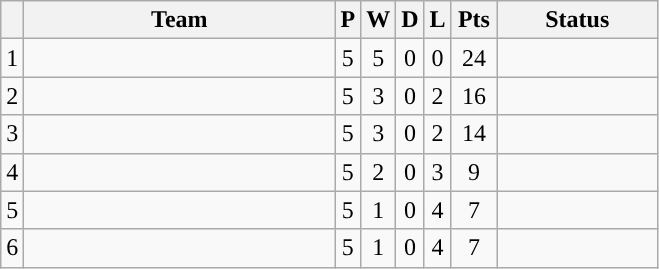<table class="wikitable" style="text-align:center;">
<tr>
<th></th>
<th width="200px">Team</th>
<th>P</th>
<th>W</th>
<th>D</th>
<th>L</th>
<th width="23px">Pts</th>
<th width="100px">Status</th>
</tr>
<tr>
<td>1</td>
<td></td>
<td>5</td>
<td>5</td>
<td>0</td>
<td>0</td>
<td>24</td>
<td></td>
</tr>
<tr>
<td>2</td>
<td></td>
<td>5</td>
<td>3</td>
<td>0</td>
<td>2</td>
<td>16</td>
<td></td>
</tr>
<tr>
<td>3</td>
<td></td>
<td>5</td>
<td>3</td>
<td>0</td>
<td>2</td>
<td>14</td>
<td></td>
</tr>
<tr>
<td>4</td>
<td></td>
<td>5</td>
<td>2</td>
<td>0</td>
<td>3</td>
<td>9</td>
<td></td>
</tr>
<tr>
<td>5</td>
<td></td>
<td>5</td>
<td>1</td>
<td>0</td>
<td>4</td>
<td>7</td>
</tr>
<tr>
<td>6</td>
<td></td>
<td>5</td>
<td>1</td>
<td>0</td>
<td>4</td>
<td>7</td>
<td></td>
</tr>
</table>
